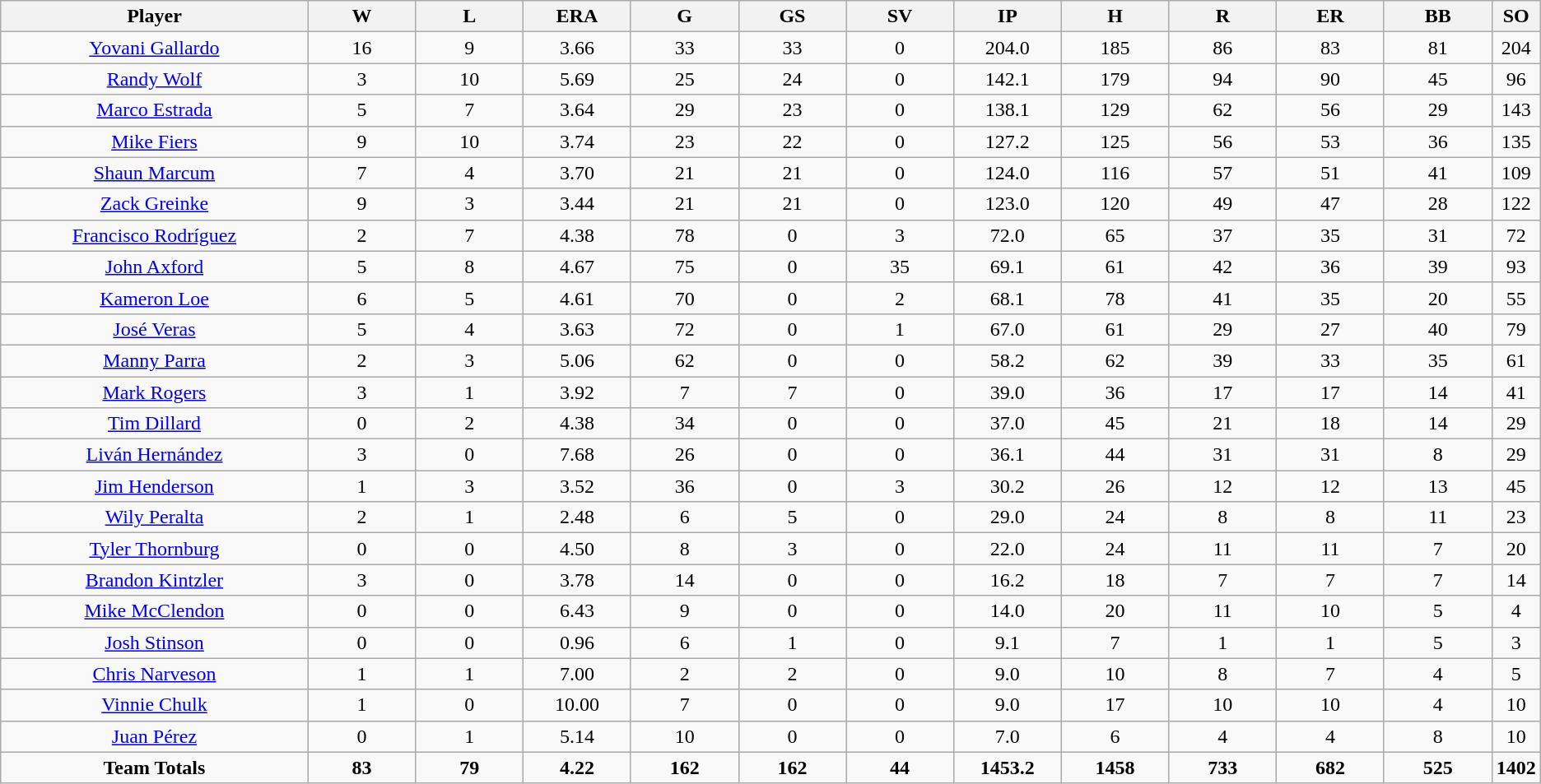<table class=wikitable style="text-align:center">
<tr>
<th bgcolor=#DDDDFF; width="20%">Player</th>
<th bgcolor=#DDDDFF; width="7%">W</th>
<th bgcolor=#DDDDFF; width="7%">L</th>
<th bgcolor=#DDDDFF; width="7%">ERA</th>
<th bgcolor=#DDDDFF; width="7%">G</th>
<th bgcolor=#DDDDFF; width="7%">GS</th>
<th bgcolor=#DDDDFF; width="7%">SV</th>
<th bgcolor=#DDDDFF; width="7%">IP</th>
<th bgcolor=#DDDDFF; width="7%">H</th>
<th bgcolor=#DDDDFF; width="7%">R</th>
<th bgcolor=#DDDDFF; width="7%">ER</th>
<th bgcolor=#DDDDFF; width="7%">BB</th>
<th bgcolor=#DDDDFF; width="7%">SO</th>
</tr>
<tr>
<td><a href='#'>Yovani Gallardo</a></td>
<td>16</td>
<td>9</td>
<td>3.66</td>
<td>33</td>
<td>33</td>
<td>0</td>
<td>204.0</td>
<td>185</td>
<td>86</td>
<td>83</td>
<td>81</td>
<td>204</td>
</tr>
<tr>
<td><a href='#'>Randy Wolf</a></td>
<td>3</td>
<td>10</td>
<td>5.69</td>
<td>25</td>
<td>24</td>
<td>0</td>
<td>142.1</td>
<td>179</td>
<td>94</td>
<td>90</td>
<td>45</td>
<td>96</td>
</tr>
<tr>
<td><a href='#'>Marco Estrada</a></td>
<td>5</td>
<td>7</td>
<td>3.64</td>
<td>29</td>
<td>23</td>
<td>0</td>
<td>138.1</td>
<td>129</td>
<td>62</td>
<td>56</td>
<td>29</td>
<td>143</td>
</tr>
<tr>
<td><a href='#'>Mike Fiers</a></td>
<td>9</td>
<td>10</td>
<td>3.74</td>
<td>23</td>
<td>22</td>
<td>0</td>
<td>127.2</td>
<td>125</td>
<td>56</td>
<td>53</td>
<td>36</td>
<td>135</td>
</tr>
<tr>
<td><a href='#'>Shaun Marcum</a></td>
<td>7</td>
<td>4</td>
<td>3.70</td>
<td>21</td>
<td>21</td>
<td>0</td>
<td>124.0</td>
<td>116</td>
<td>57</td>
<td>51</td>
<td>41</td>
<td>109</td>
</tr>
<tr>
<td><a href='#'>Zack Greinke</a></td>
<td>9</td>
<td>3</td>
<td>3.44</td>
<td>21</td>
<td>21</td>
<td>0</td>
<td>123.0</td>
<td>120</td>
<td>49</td>
<td>47</td>
<td>28</td>
<td>122</td>
</tr>
<tr>
<td><a href='#'>Francisco Rodríguez</a></td>
<td>2</td>
<td>7</td>
<td>4.38</td>
<td>78</td>
<td>0</td>
<td>3</td>
<td>72.0</td>
<td>65</td>
<td>37</td>
<td>35</td>
<td>31</td>
<td>72</td>
</tr>
<tr>
<td><a href='#'>John Axford</a></td>
<td>5</td>
<td>8</td>
<td>4.67</td>
<td>75</td>
<td>0</td>
<td>35</td>
<td>69.1</td>
<td>61</td>
<td>42</td>
<td>36</td>
<td>39</td>
<td>93</td>
</tr>
<tr>
<td><a href='#'>Kameron Loe</a></td>
<td>6</td>
<td>5</td>
<td>4.61</td>
<td>70</td>
<td>0</td>
<td>2</td>
<td>68.1</td>
<td>78</td>
<td>41</td>
<td>35</td>
<td>20</td>
<td>55</td>
</tr>
<tr>
<td><a href='#'>José Veras</a></td>
<td>5</td>
<td>4</td>
<td>3.63</td>
<td>72</td>
<td>0</td>
<td>1</td>
<td>67.0</td>
<td>61</td>
<td>29</td>
<td>27</td>
<td>40</td>
<td>79</td>
</tr>
<tr>
<td><a href='#'>Manny Parra</a></td>
<td>2</td>
<td>3</td>
<td>5.06</td>
<td>62</td>
<td>0</td>
<td>0</td>
<td>58.2</td>
<td>62</td>
<td>39</td>
<td>33</td>
<td>35</td>
<td>61</td>
</tr>
<tr>
<td><a href='#'>Mark Rogers</a></td>
<td>3</td>
<td>1</td>
<td>3.92</td>
<td>7</td>
<td>7</td>
<td>0</td>
<td>39.0</td>
<td>36</td>
<td>17</td>
<td>17</td>
<td>14</td>
<td>41</td>
</tr>
<tr>
<td><a href='#'>Tim Dillard</a></td>
<td>0</td>
<td>2</td>
<td>4.38</td>
<td>34</td>
<td>0</td>
<td>0</td>
<td>37.0</td>
<td>45</td>
<td>21</td>
<td>18</td>
<td>14</td>
<td>29</td>
</tr>
<tr>
<td><a href='#'>Liván Hernández</a></td>
<td>3</td>
<td>0</td>
<td>7.68</td>
<td>26</td>
<td>0</td>
<td>0</td>
<td>36.1</td>
<td>44</td>
<td>31</td>
<td>31</td>
<td>8</td>
<td>29</td>
</tr>
<tr>
<td><a href='#'>Jim Henderson</a></td>
<td>1</td>
<td>3</td>
<td>3.52</td>
<td>36</td>
<td>0</td>
<td>3</td>
<td>30.2</td>
<td>26</td>
<td>12</td>
<td>12</td>
<td>13</td>
<td>45</td>
</tr>
<tr>
<td><a href='#'>Wily Peralta</a></td>
<td>2</td>
<td>1</td>
<td>2.48</td>
<td>6</td>
<td>5</td>
<td>0</td>
<td>29.0</td>
<td>24</td>
<td>8</td>
<td>8</td>
<td>11</td>
<td>23</td>
</tr>
<tr>
<td><a href='#'>Tyler Thornburg</a></td>
<td>0</td>
<td>0</td>
<td>4.50</td>
<td>8</td>
<td>3</td>
<td>0</td>
<td>22.0</td>
<td>24</td>
<td>11</td>
<td>11</td>
<td>7</td>
<td>20</td>
</tr>
<tr>
<td><a href='#'>Brandon Kintzler</a></td>
<td>3</td>
<td>0</td>
<td>3.78</td>
<td>14</td>
<td>0</td>
<td>0</td>
<td>16.2</td>
<td>18</td>
<td>7</td>
<td>7</td>
<td>7</td>
<td>14</td>
</tr>
<tr>
<td><a href='#'>Mike McClendon</a></td>
<td>0</td>
<td>0</td>
<td>6.43</td>
<td>9</td>
<td>0</td>
<td>0</td>
<td>14.0</td>
<td>20</td>
<td>11</td>
<td>10</td>
<td>5</td>
<td>4</td>
</tr>
<tr>
<td><a href='#'>Josh Stinson</a></td>
<td>0</td>
<td>0</td>
<td>0.96</td>
<td>6</td>
<td>1</td>
<td>0</td>
<td>9.1</td>
<td>7</td>
<td>1</td>
<td>1</td>
<td>5</td>
<td>3</td>
</tr>
<tr>
<td><a href='#'>Chris Narveson</a></td>
<td>1</td>
<td>1</td>
<td>7.00</td>
<td>2</td>
<td>2</td>
<td>0</td>
<td>9.0</td>
<td>10</td>
<td>8</td>
<td>7</td>
<td>4</td>
<td>5</td>
</tr>
<tr>
<td><a href='#'>Vinnie Chulk</a></td>
<td>1</td>
<td>0</td>
<td>10.00</td>
<td>7</td>
<td>0</td>
<td>0</td>
<td>9.0</td>
<td>17</td>
<td>10</td>
<td>10</td>
<td>4</td>
<td>10</td>
</tr>
<tr>
<td><a href='#'>Juan Pérez</a></td>
<td>0</td>
<td>1</td>
<td>5.14</td>
<td>10</td>
<td>0</td>
<td>0</td>
<td>7.0</td>
<td>6</td>
<td>4</td>
<td>4</td>
<td>8</td>
<td>10</td>
</tr>
<tr>
<td><strong>Team Totals</strong></td>
<td><strong>83</strong></td>
<td><strong>79</strong></td>
<td><strong>4.22</strong></td>
<td><strong>162</strong></td>
<td><strong>162</strong></td>
<td><strong>44</strong></td>
<td><strong>1453.2</strong></td>
<td><strong>1458</strong></td>
<td><strong>733</strong></td>
<td><strong>682</strong></td>
<td><strong>525</strong></td>
<td><strong>1402</strong></td>
</tr>
</table>
